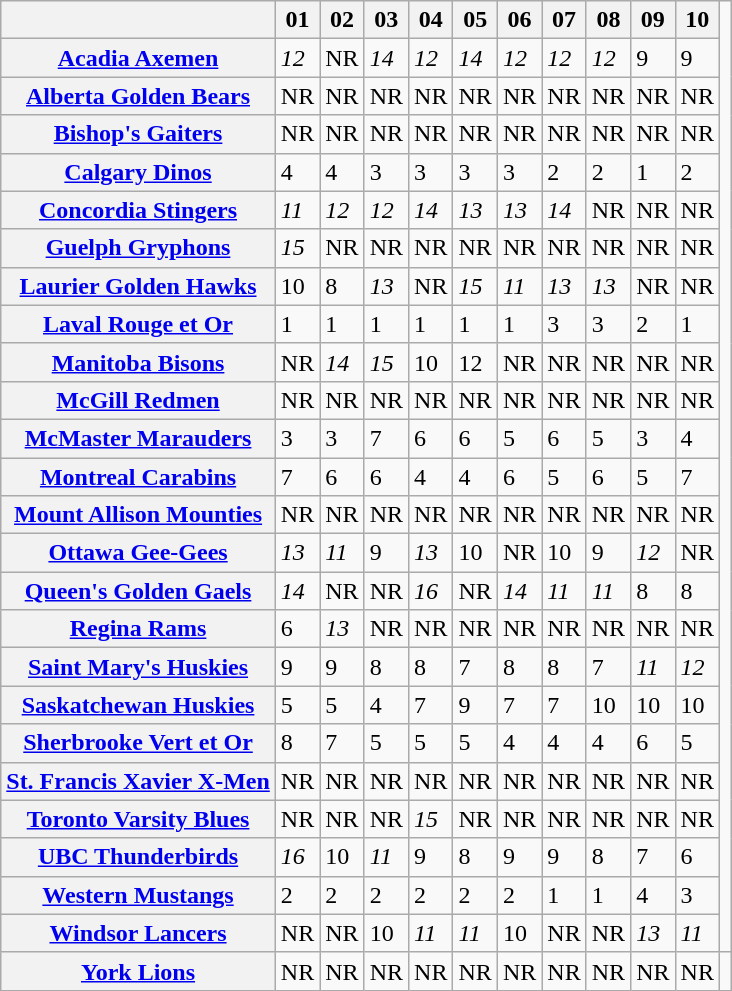<table class="wikitable sortable">
<tr>
<th scope="col"></th>
<th scope="col">01</th>
<th scope="col">02</th>
<th scope="col">03</th>
<th scope="col">04</th>
<th scope="col">05</th>
<th scope="col">06</th>
<th scope="col">07</th>
<th scope="col">08</th>
<th scope="col">09</th>
<th scope="col">10</th>
</tr>
<tr>
<th scope="row"><a href='#'>Acadia Axemen</a></th>
<td><em>12</em></td>
<td>NR</td>
<td><em>14</em></td>
<td><em>12</em></td>
<td><em>14</em></td>
<td><em>12</em></td>
<td><em>12</em></td>
<td><em>12</em></td>
<td>9</td>
<td>9</td>
</tr>
<tr>
<th scope="row"><a href='#'>Alberta Golden Bears</a></th>
<td>NR</td>
<td>NR</td>
<td>NR</td>
<td>NR</td>
<td>NR</td>
<td>NR</td>
<td>NR</td>
<td>NR</td>
<td>NR</td>
<td>NR</td>
</tr>
<tr>
<th scope="row"><a href='#'>Bishop's Gaiters</a></th>
<td>NR</td>
<td>NR</td>
<td>NR</td>
<td>NR</td>
<td>NR</td>
<td>NR</td>
<td>NR</td>
<td>NR</td>
<td>NR</td>
<td>NR</td>
</tr>
<tr>
<th scope="row"><a href='#'>Calgary Dinos</a></th>
<td>4</td>
<td>4</td>
<td>3</td>
<td>3</td>
<td>3</td>
<td>3</td>
<td>2</td>
<td>2</td>
<td>1</td>
<td>2</td>
</tr>
<tr>
<th scope="row"><a href='#'>Concordia Stingers</a></th>
<td><em>11</em></td>
<td><em>12</em></td>
<td><em>12</em></td>
<td><em>14</em></td>
<td><em>13</em></td>
<td><em>13</em></td>
<td><em>14</em></td>
<td>NR</td>
<td>NR</td>
<td>NR</td>
</tr>
<tr>
<th scope="row"><a href='#'>Guelph Gryphons</a></th>
<td><em>15</em></td>
<td>NR</td>
<td>NR</td>
<td>NR</td>
<td>NR</td>
<td>NR</td>
<td>NR</td>
<td>NR</td>
<td>NR</td>
<td>NR</td>
</tr>
<tr>
<th scope="row"><a href='#'>Laurier Golden Hawks</a></th>
<td>10</td>
<td>8</td>
<td><em>13</em></td>
<td>NR</td>
<td><em>15</em></td>
<td><em>11</em></td>
<td><em>13</em></td>
<td><em>13</em></td>
<td>NR</td>
<td>NR</td>
</tr>
<tr>
<th scope="row"><a href='#'>Laval Rouge et Or</a></th>
<td>1</td>
<td>1</td>
<td>1</td>
<td>1</td>
<td>1</td>
<td>1</td>
<td>3</td>
<td>3</td>
<td>2</td>
<td>1</td>
</tr>
<tr>
<th scope="row"><a href='#'>Manitoba Bisons</a></th>
<td>NR</td>
<td><em>14</em></td>
<td><em>15</em></td>
<td>10</td>
<td>12</td>
<td>NR</td>
<td>NR</td>
<td>NR</td>
<td>NR</td>
<td>NR</td>
</tr>
<tr>
<th scope="row"><a href='#'>McGill Redmen</a></th>
<td>NR</td>
<td>NR</td>
<td>NR</td>
<td>NR</td>
<td>NR</td>
<td>NR</td>
<td>NR</td>
<td>NR</td>
<td>NR</td>
<td>NR</td>
</tr>
<tr>
<th scope="row"><a href='#'>McMaster Marauders</a></th>
<td>3</td>
<td>3</td>
<td>7</td>
<td>6</td>
<td>6</td>
<td>5</td>
<td>6</td>
<td>5</td>
<td>3</td>
<td>4</td>
</tr>
<tr>
<th scope="row"><a href='#'>Montreal Carabins</a></th>
<td>7</td>
<td>6</td>
<td>6</td>
<td>4</td>
<td>4</td>
<td>6</td>
<td>5</td>
<td>6</td>
<td>5</td>
<td>7</td>
</tr>
<tr>
<th scope="row"><a href='#'>Mount Allison Mounties</a></th>
<td>NR</td>
<td>NR</td>
<td>NR</td>
<td>NR</td>
<td>NR</td>
<td>NR</td>
<td>NR</td>
<td>NR</td>
<td>NR</td>
<td>NR</td>
</tr>
<tr>
<th scope="row"><a href='#'>Ottawa Gee-Gees</a></th>
<td><em>13</em></td>
<td><em>11</em></td>
<td>9</td>
<td><em>13</em></td>
<td>10</td>
<td>NR</td>
<td>10</td>
<td>9</td>
<td><em>12</em></td>
<td>NR</td>
</tr>
<tr>
<th scope="row"><a href='#'>Queen's Golden Gaels</a></th>
<td><em>14</em></td>
<td>NR</td>
<td>NR</td>
<td><em>16</em></td>
<td>NR</td>
<td><em>14</em></td>
<td><em>11</em></td>
<td><em>11</em></td>
<td>8</td>
<td>8</td>
</tr>
<tr>
<th scope="row"><a href='#'>Regina Rams</a></th>
<td>6</td>
<td><em>13</em></td>
<td>NR</td>
<td>NR</td>
<td>NR</td>
<td>NR</td>
<td>NR</td>
<td>NR</td>
<td>NR</td>
<td>NR</td>
</tr>
<tr>
<th scope="row"><a href='#'>Saint Mary's Huskies</a></th>
<td>9</td>
<td>9</td>
<td>8</td>
<td>8</td>
<td>7</td>
<td>8</td>
<td>8</td>
<td>7</td>
<td><em>11</em></td>
<td><em>12</em></td>
</tr>
<tr>
<th scope="row"><a href='#'>Saskatchewan Huskies</a></th>
<td>5</td>
<td>5</td>
<td>4</td>
<td>7</td>
<td>9</td>
<td>7</td>
<td>7</td>
<td>10</td>
<td>10</td>
<td>10</td>
</tr>
<tr>
<th scope="row"><a href='#'>Sherbrooke Vert et Or</a></th>
<td>8</td>
<td>7</td>
<td>5</td>
<td>5</td>
<td>5</td>
<td>4</td>
<td>4</td>
<td>4</td>
<td>6</td>
<td>5</td>
</tr>
<tr>
<th scope="row"><a href='#'>St. Francis Xavier X-Men</a></th>
<td>NR</td>
<td>NR</td>
<td>NR</td>
<td>NR</td>
<td>NR</td>
<td>NR</td>
<td>NR</td>
<td>NR</td>
<td>NR</td>
<td>NR</td>
</tr>
<tr>
<th scope="row"><a href='#'>Toronto Varsity Blues</a></th>
<td>NR</td>
<td>NR</td>
<td>NR</td>
<td><em>15</em></td>
<td>NR</td>
<td>NR</td>
<td>NR</td>
<td>NR</td>
<td>NR</td>
<td>NR</td>
</tr>
<tr>
<th scope="row"><a href='#'>UBC Thunderbirds</a></th>
<td><em>16</em></td>
<td>10</td>
<td><em>11</em></td>
<td>9</td>
<td>8</td>
<td>9</td>
<td>9</td>
<td>8</td>
<td>7</td>
<td>6</td>
</tr>
<tr>
<th scope="row"><a href='#'>Western Mustangs</a></th>
<td>2</td>
<td>2</td>
<td>2</td>
<td>2</td>
<td>2</td>
<td>2</td>
<td>1</td>
<td>1</td>
<td>4</td>
<td>3</td>
</tr>
<tr>
<th scope="row"><a href='#'>Windsor Lancers</a></th>
<td>NR</td>
<td>NR</td>
<td>10</td>
<td><em>11</em></td>
<td><em>11</em></td>
<td>10</td>
<td>NR</td>
<td>NR</td>
<td><em>13</em></td>
<td><em>11</em></td>
</tr>
<tr>
<th scope="row"><a href='#'>York Lions</a></th>
<td>NR</td>
<td>NR</td>
<td>NR</td>
<td>NR</td>
<td>NR</td>
<td>NR</td>
<td>NR</td>
<td>NR</td>
<td>NR</td>
<td>NR</td>
<td></td>
</tr>
</table>
